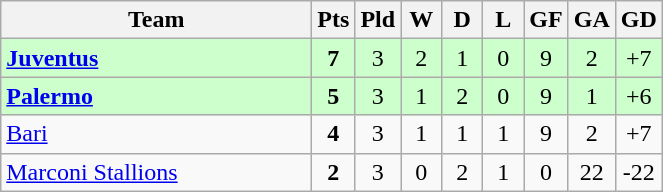<table class="wikitable" style="text-align:center;">
<tr>
<th width=200>Team</th>
<th width=20>Pts</th>
<th width=20>Pld</th>
<th width=20>W</th>
<th width=20>D</th>
<th width=20>L</th>
<th width=20>GF</th>
<th width=20>GA</th>
<th width=20>GD</th>
</tr>
<tr style="background:#ccffcc">
<td style="text-align:left"><strong> <a href='#'>Juventus</a></strong></td>
<td><strong>7</strong></td>
<td>3</td>
<td>2</td>
<td>1</td>
<td>0</td>
<td>9</td>
<td>2</td>
<td>+7</td>
</tr>
<tr style="background:#ccffcc">
<td style="text-align:left"><strong> <a href='#'>Palermo</a></strong></td>
<td><strong>5</strong></td>
<td>3</td>
<td>1</td>
<td>2</td>
<td>0</td>
<td>9</td>
<td>1</td>
<td>+6</td>
</tr>
<tr>
<td style="text-align:left"> <a href='#'>Bari</a></td>
<td><strong>4</strong></td>
<td>3</td>
<td>1</td>
<td>1</td>
<td>1</td>
<td>9</td>
<td>2</td>
<td>+7</td>
</tr>
<tr>
<td style="text-align:left"> <a href='#'>Marconi Stallions</a></td>
<td><strong>2</strong></td>
<td>3</td>
<td>0</td>
<td>2</td>
<td>1</td>
<td>0</td>
<td>22</td>
<td>-22</td>
</tr>
</table>
